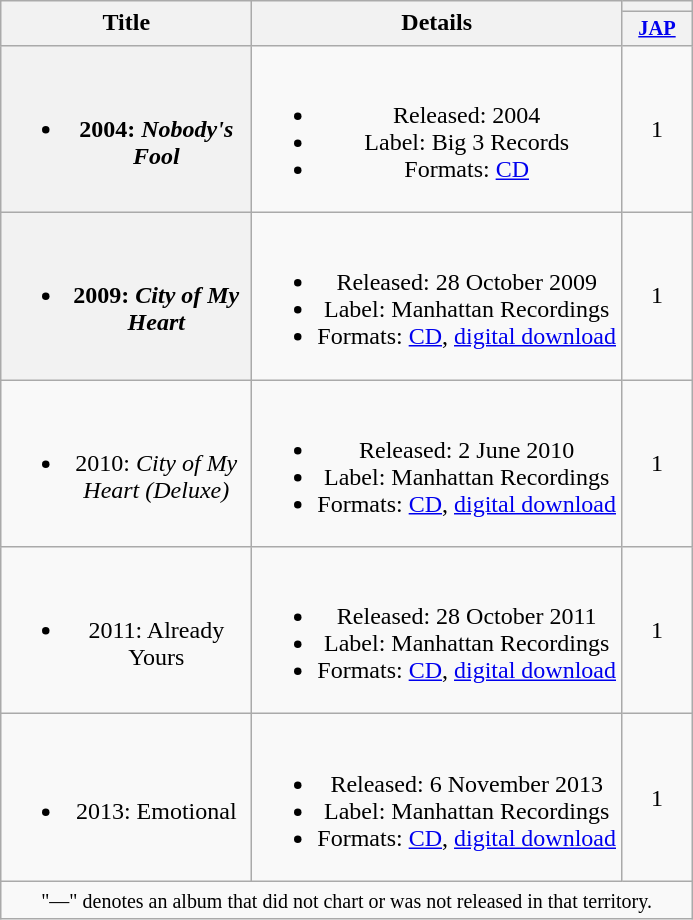<table class="wikitable plainrowheaders" style="text-align:center;">
<tr>
<th scope="col" rowspan="2" style="width:10em;">Title</th>
<th scope="col" rowspan="2">Details</th>
<th scope="col"></th>
</tr>
<tr>
<th scope="col" style="width:3em;font-size:85%;"><a href='#'>JAP</a></th>
</tr>
<tr>
<th scope="row"><br><ul><li>2004: <em>Nobody's Fool</em></li></ul></th>
<td><br><ul><li>Released: 2004</li><li>Label: Big 3 Records</li><li>Formats: <a href='#'>CD</a></li></ul></td>
<td>1</td>
</tr>
<tr>
<th scope="row"><br><ul><li>2009: <em>City of My Heart</em></li></ul></th>
<td><br><ul><li>Released: 28 October 2009</li><li>Label: Manhattan Recordings</li><li>Formats: <a href='#'>CD</a>, <a href='#'>digital download</a></li></ul></td>
<td>1</td>
</tr>
<tr>
<td><br><ul><li>2010: <em>City of My Heart (Deluxe)</em></li></ul></td>
<td><br><ul><li>Released: 2 June 2010</li><li>Label: Manhattan Recordings</li><li>Formats: <a href='#'>CD</a>, <a href='#'>digital download</a></li></ul></td>
<td>1</td>
</tr>
<tr>
<td><br><ul><li>2011: Already Yours</li></ul></td>
<td><br><ul><li>Released: 28 October 2011</li><li>Label: Manhattan Recordings</li><li>Formats: <a href='#'>CD</a>, <a href='#'>digital download</a></li></ul></td>
<td>1</td>
</tr>
<tr>
<td><br><ul><li>2013: Emotional</li></ul></td>
<td><br><ul><li>Released: 6 November 2013</li><li>Label: Manhattan Recordings</li><li>Formats: <a href='#'>CD</a>, <a href='#'>digital download</a></li></ul></td>
<td>1</td>
</tr>
<tr>
<td colspan="3"><small>"—" denotes an album that did not chart or was not released in that territory.</small></td>
</tr>
</table>
